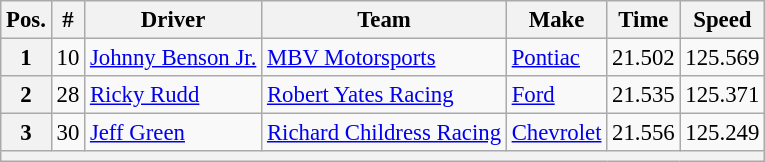<table class="wikitable" style="font-size:95%">
<tr>
<th>Pos.</th>
<th>#</th>
<th>Driver</th>
<th>Team</th>
<th>Make</th>
<th>Time</th>
<th>Speed</th>
</tr>
<tr>
<th>1</th>
<td>10</td>
<td><a href='#'>Johnny Benson Jr.</a></td>
<td><a href='#'>MBV Motorsports</a></td>
<td><a href='#'>Pontiac</a></td>
<td>21.502</td>
<td>125.569</td>
</tr>
<tr>
<th>2</th>
<td>28</td>
<td><a href='#'>Ricky Rudd</a></td>
<td><a href='#'>Robert Yates Racing</a></td>
<td><a href='#'>Ford</a></td>
<td>21.535</td>
<td>125.371</td>
</tr>
<tr>
<th>3</th>
<td>30</td>
<td><a href='#'>Jeff Green</a></td>
<td><a href='#'>Richard Childress Racing</a></td>
<td><a href='#'>Chevrolet</a></td>
<td>21.556</td>
<td>125.249</td>
</tr>
<tr>
<th colspan="7"></th>
</tr>
</table>
